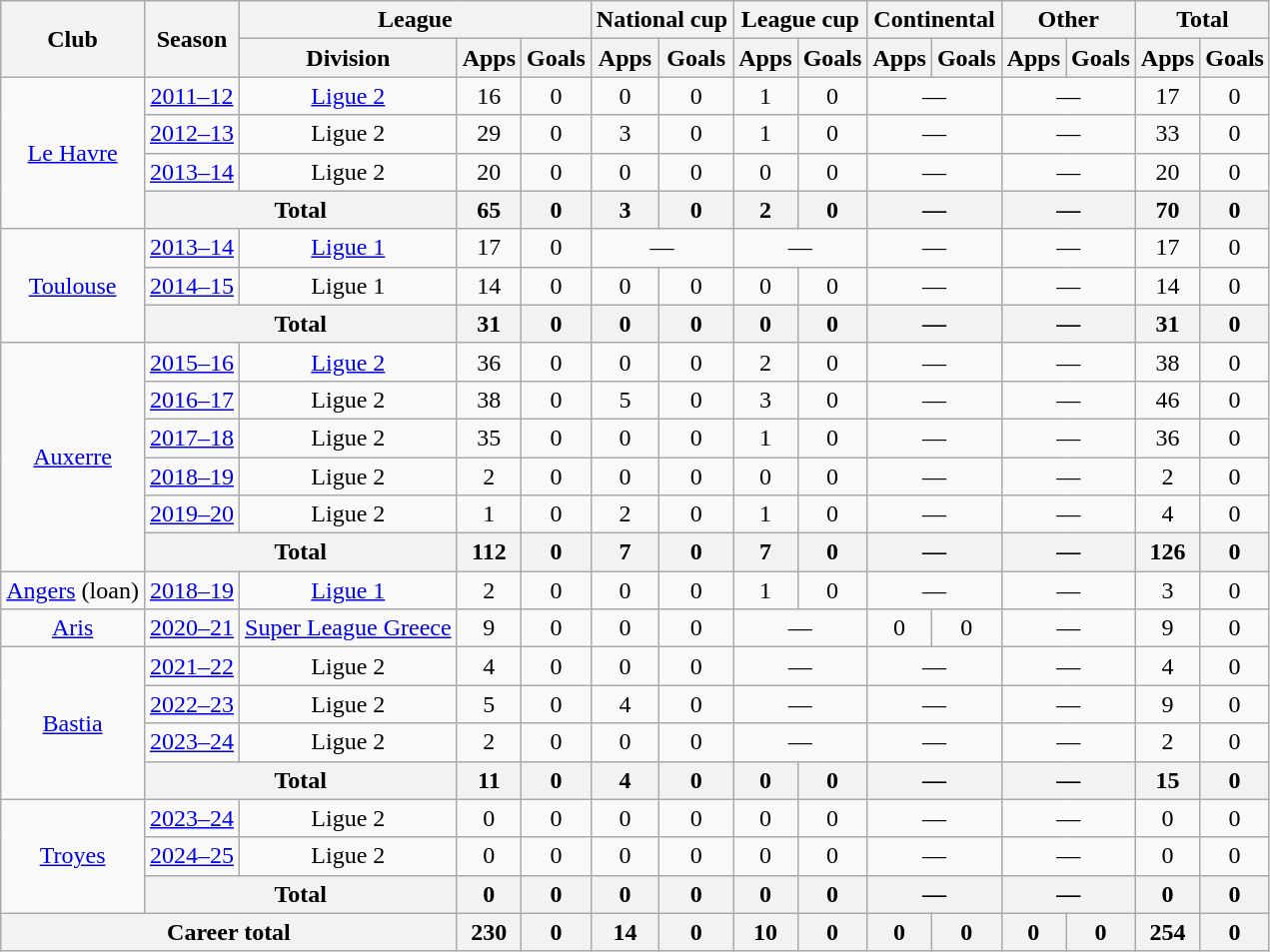<table class="wikitable" style="text-align:center">
<tr>
<th rowspan="2">Club</th>
<th rowspan="2">Season</th>
<th colspan="3">League</th>
<th colspan="2">National cup</th>
<th colspan="2">League cup</th>
<th colspan="2">Continental</th>
<th colspan="2">Other</th>
<th colspan="2">Total</th>
</tr>
<tr>
<th>Division</th>
<th>Apps</th>
<th>Goals</th>
<th>Apps</th>
<th>Goals</th>
<th>Apps</th>
<th>Goals</th>
<th>Apps</th>
<th>Goals</th>
<th>Apps</th>
<th>Goals</th>
<th>Apps</th>
<th>Goals</th>
</tr>
<tr>
<td rowspan="4"><a href='#'>Le Havre</a></td>
<td><a href='#'>2011–12</a></td>
<td><a href='#'>Ligue 2</a></td>
<td>16</td>
<td>0</td>
<td>0</td>
<td>0</td>
<td>1</td>
<td>0</td>
<td colspan="2">—</td>
<td colspan="2">—</td>
<td>17</td>
<td>0</td>
</tr>
<tr>
<td><a href='#'>2012–13</a></td>
<td>Ligue 2</td>
<td>29</td>
<td>0</td>
<td>3</td>
<td>0</td>
<td>1</td>
<td>0</td>
<td colspan="2">—</td>
<td colspan="2">—</td>
<td>33</td>
<td>0</td>
</tr>
<tr>
<td><a href='#'>2013–14</a></td>
<td>Ligue 2</td>
<td>20</td>
<td>0</td>
<td>0</td>
<td>0</td>
<td>0</td>
<td>0</td>
<td colspan="2">—</td>
<td colspan="2">—</td>
<td>20</td>
<td>0</td>
</tr>
<tr>
<th colspan="2">Total</th>
<th>65</th>
<th>0</th>
<th>3</th>
<th>0</th>
<th>2</th>
<th>0</th>
<th colspan="2">—</th>
<th colspan="2">—</th>
<th>70</th>
<th>0</th>
</tr>
<tr>
<td rowspan="3"><a href='#'>Toulouse</a></td>
<td><a href='#'>2013–14</a></td>
<td><a href='#'>Ligue 1</a></td>
<td>17</td>
<td>0</td>
<td colspan="2">—</td>
<td colspan="2">—</td>
<td colspan="2">—</td>
<td colspan="2">—</td>
<td>17</td>
<td>0</td>
</tr>
<tr>
<td><a href='#'>2014–15</a></td>
<td>Ligue 1</td>
<td>14</td>
<td>0</td>
<td>0</td>
<td>0</td>
<td>0</td>
<td>0</td>
<td colspan="2">—</td>
<td colspan="2">—</td>
<td>14</td>
<td>0</td>
</tr>
<tr>
<th colspan="2">Total</th>
<th>31</th>
<th>0</th>
<th>0</th>
<th>0</th>
<th>0</th>
<th>0</th>
<th colspan="2">—</th>
<th colspan="2">—</th>
<th>31</th>
<th>0</th>
</tr>
<tr>
<td rowspan="6"><a href='#'>Auxerre</a></td>
<td><a href='#'>2015–16</a></td>
<td><a href='#'>Ligue 2</a></td>
<td>36</td>
<td>0</td>
<td>0</td>
<td>0</td>
<td>2</td>
<td>0</td>
<td colspan="2">—</td>
<td colspan="2">—</td>
<td>38</td>
<td>0</td>
</tr>
<tr>
<td><a href='#'>2016–17</a></td>
<td>Ligue 2</td>
<td>38</td>
<td>0</td>
<td>5</td>
<td>0</td>
<td>3</td>
<td>0</td>
<td colspan="2">—</td>
<td colspan="2">—</td>
<td>46</td>
<td>0</td>
</tr>
<tr>
<td><a href='#'>2017–18</a></td>
<td>Ligue 2</td>
<td>35</td>
<td>0</td>
<td>0</td>
<td>0</td>
<td>1</td>
<td>0</td>
<td colspan="2">—</td>
<td colspan="2">—</td>
<td>36</td>
<td>0</td>
</tr>
<tr>
<td><a href='#'>2018–19</a></td>
<td>Ligue 2</td>
<td>2</td>
<td>0</td>
<td>0</td>
<td>0</td>
<td>0</td>
<td>0</td>
<td colspan="2">—</td>
<td colspan="2">—</td>
<td>2</td>
<td>0</td>
</tr>
<tr>
<td><a href='#'>2019–20</a></td>
<td>Ligue 2</td>
<td>1</td>
<td>0</td>
<td>2</td>
<td>0</td>
<td>1</td>
<td>0</td>
<td colspan="2">—</td>
<td colspan="2">—</td>
<td>4</td>
<td>0</td>
</tr>
<tr>
<th colspan="2">Total</th>
<th>112</th>
<th>0</th>
<th>7</th>
<th>0</th>
<th>7</th>
<th>0</th>
<th colspan="2">—</th>
<th colspan="2">—</th>
<th>126</th>
<th>0</th>
</tr>
<tr>
<td><a href='#'>Angers</a> (loan)</td>
<td><a href='#'>2018–19</a></td>
<td><a href='#'>Ligue 1</a></td>
<td>2</td>
<td>0</td>
<td>0</td>
<td>0</td>
<td>1</td>
<td>0</td>
<td colspan="2">—</td>
<td colspan="2">—</td>
<td>3</td>
<td>0</td>
</tr>
<tr>
<td><a href='#'>Aris</a></td>
<td><a href='#'>2020–21</a></td>
<td><a href='#'>Super League Greece</a></td>
<td>9</td>
<td>0</td>
<td>0</td>
<td>0</td>
<td colspan="2">—</td>
<td>0</td>
<td>0</td>
<td colspan="2">—</td>
<td>9</td>
<td>0</td>
</tr>
<tr>
<td rowspan="4"><a href='#'>Bastia</a></td>
<td><a href='#'>2021–22</a></td>
<td>Ligue 2</td>
<td>4</td>
<td>0</td>
<td>0</td>
<td>0</td>
<td colspan="2">—</td>
<td colspan="2">—</td>
<td colspan="2">—</td>
<td>4</td>
<td>0</td>
</tr>
<tr>
<td><a href='#'>2022–23</a></td>
<td>Ligue 2</td>
<td>5</td>
<td>0</td>
<td>4</td>
<td>0</td>
<td colspan="2">—</td>
<td colspan="2">—</td>
<td colspan="2">—</td>
<td>9</td>
<td>0</td>
</tr>
<tr>
<td><a href='#'>2023–24</a></td>
<td>Ligue 2</td>
<td>2</td>
<td>0</td>
<td>0</td>
<td>0</td>
<td colspan="2">—</td>
<td colspan="2">—</td>
<td colspan="2">—</td>
<td>2</td>
<td>0</td>
</tr>
<tr>
<th colspan="2">Total</th>
<th>11</th>
<th>0</th>
<th>4</th>
<th>0</th>
<th>0</th>
<th>0</th>
<th colspan="2">—</th>
<th colspan="2">—</th>
<th>15</th>
<th>0</th>
</tr>
<tr>
<td rowspan="3"><a href='#'>Troyes</a></td>
<td><a href='#'>2023–24</a></td>
<td>Ligue 2</td>
<td>0</td>
<td>0</td>
<td>0</td>
<td>0</td>
<td>0</td>
<td>0</td>
<td colspan="2">—</td>
<td colspan="2">—</td>
<td>0</td>
<td>0</td>
</tr>
<tr>
<td><a href='#'>2024–25</a></td>
<td>Ligue 2</td>
<td>0</td>
<td>0</td>
<td>0</td>
<td>0</td>
<td>0</td>
<td>0</td>
<td colspan="2">—</td>
<td colspan="2">—</td>
<td>0</td>
<td>0</td>
</tr>
<tr>
<th colspan="2">Total</th>
<th>0</th>
<th>0</th>
<th>0</th>
<th>0</th>
<th>0</th>
<th>0</th>
<th colspan="2">—</th>
<th colspan="2">—</th>
<th>0</th>
<th>0</th>
</tr>
<tr>
<th colspan="3">Career total</th>
<th>230</th>
<th>0</th>
<th>14</th>
<th>0</th>
<th>10</th>
<th>0</th>
<th>0</th>
<th>0</th>
<th>0</th>
<th>0</th>
<th>254</th>
<th>0</th>
</tr>
</table>
